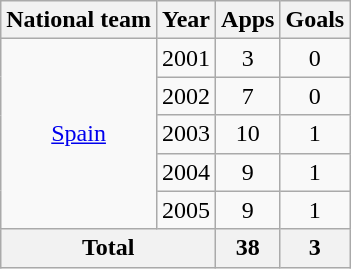<table class="wikitable" style="text-align:center">
<tr>
<th>National team</th>
<th>Year</th>
<th>Apps</th>
<th>Goals</th>
</tr>
<tr>
<td rowspan="5"><a href='#'>Spain</a></td>
<td>2001</td>
<td>3</td>
<td>0</td>
</tr>
<tr>
<td>2002</td>
<td>7</td>
<td>0</td>
</tr>
<tr>
<td>2003</td>
<td>10</td>
<td>1</td>
</tr>
<tr>
<td>2004</td>
<td>9</td>
<td>1</td>
</tr>
<tr>
<td>2005</td>
<td>9</td>
<td>1</td>
</tr>
<tr>
<th colspan="2">Total</th>
<th>38</th>
<th>3</th>
</tr>
</table>
